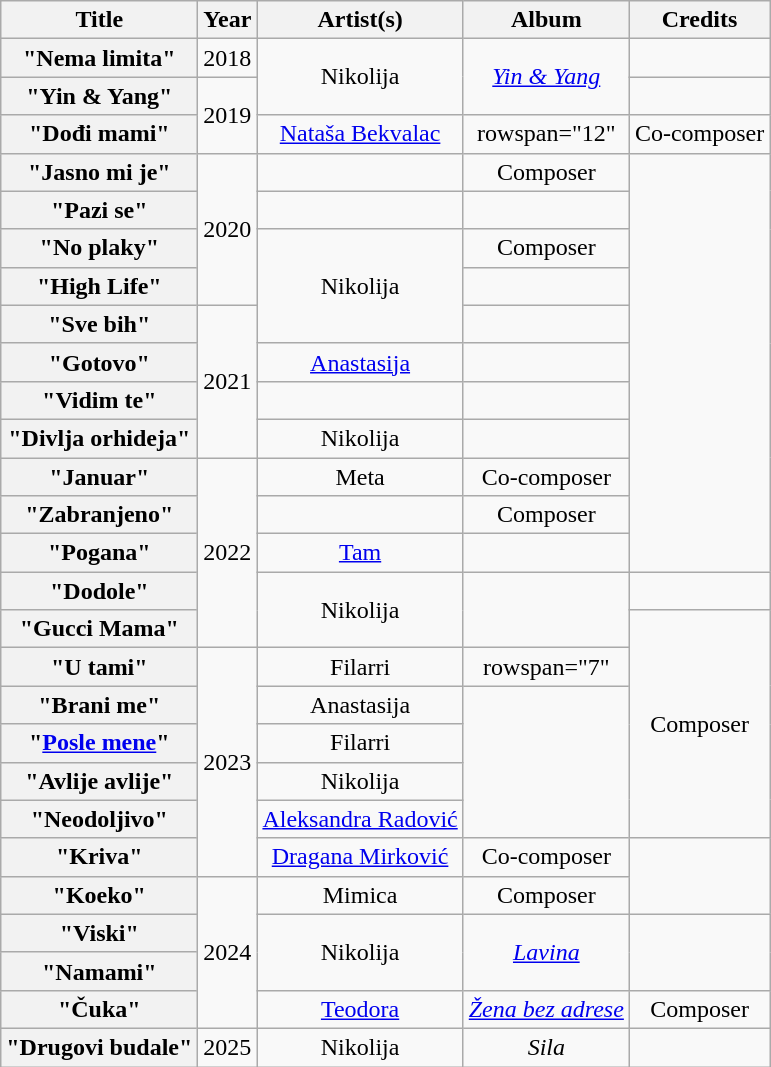<table class="wikitable plainrowheaders" style="text-align:center;">
<tr>
<th scope="col">Title</th>
<th scope="col">Year</th>
<th scope="col">Artist(s)</th>
<th scope="col">Album</th>
<th scope="col">Credits</th>
</tr>
<tr>
<th scope="row">"Nema limita"</th>
<td>2018</td>
<td rowspan="2">Nikolija</td>
<td rowspan="2"><em><a href='#'>Yin & Yang</a></em></td>
<td align="center"></td>
</tr>
<tr>
<th scope="row">"Yin & Yang"</th>
<td rowspan="2">2019</td>
<td align="center"></td>
</tr>
<tr>
<th scope="row">"Dođi mami"</th>
<td><a href='#'>Nataša Bekvalac</a></td>
<td>rowspan="12" </td>
<td>Co-composer</td>
</tr>
<tr>
<th scope="row">"Jasno mi je"</th>
<td rowspan="4">2020</td>
<td></td>
<td>Composer</td>
</tr>
<tr>
<th scope="row">"Pazi se"<br></th>
<td></td>
<td align="center"></td>
</tr>
<tr>
<th scope="row">"No plaky"</th>
<td rowspan="3">Nikolija</td>
<td>Composer</td>
</tr>
<tr>
<th scope="row">"High Life"</th>
<td align="center"></td>
</tr>
<tr>
<th scope="row">"Sve bih"</th>
<td rowspan="4">2021</td>
<td align="center"></td>
</tr>
<tr>
<th scope="row">"Gotovo"</th>
<td><a href='#'>Anastasija</a></td>
<td align="center"></td>
</tr>
<tr>
<th scope="row">"Vidim te"</th>
<td></td>
<td align="center"></td>
</tr>
<tr>
<th scope="row">"Divlja orhideja"</th>
<td>Nikolija</td>
<td align="center"></td>
</tr>
<tr>
<th scope="row">"Januar"</th>
<td rowspan="5">2022</td>
<td>Meta</td>
<td>Co-composer</td>
</tr>
<tr>
<th scope="row">"Zabranjeno"</th>
<td></td>
<td>Composer</td>
</tr>
<tr>
<th scope="row">"Pogana"</th>
<td><a href='#'>Tam</a></td>
<td align="center"></td>
</tr>
<tr>
<th scope="row">"Dodole"</th>
<td rowspan="2">Nikolija</td>
<td rowspan="2"></td>
<td align="center"></td>
</tr>
<tr>
<th scope="row">"Gucci Mama"</th>
<td rowspan="6">Composer</td>
</tr>
<tr>
<th scope="row">"U tami"</th>
<td rowspan="6">2023</td>
<td>Filarri</td>
<td>rowspan="7" </td>
</tr>
<tr>
<th scope="row">"Brani me"</th>
<td>Anastasija</td>
</tr>
<tr>
<th scope="row">"<a href='#'>Posle mene</a>"</th>
<td>Filarri</td>
</tr>
<tr>
<th scope="row">"Avlije avlije"</th>
<td>Nikolija</td>
</tr>
<tr>
<th scope="row">"Neodoljivo"</th>
<td><a href='#'>Aleksandra Radović</a></td>
</tr>
<tr>
<th scope="row">"Kriva"</th>
<td><a href='#'>Dragana Mirković</a></td>
<td>Co-composer</td>
</tr>
<tr>
<th scope="row">"Koeko"</th>
<td rowspan="4">2024</td>
<td>Mimica</td>
<td>Composer</td>
</tr>
<tr>
<th scope="row">"Viski"<br></th>
<td rowspan="2">Nikolija</td>
<td rowspan="2"><em><a href='#'>Lavina</a></em></td>
<td rowspan="2"></td>
</tr>
<tr>
<th scope="row">"Namami"</th>
</tr>
<tr>
<th scope="row">"Čuka"</th>
<td><a href='#'>Teodora</a></td>
<td><em><a href='#'>Žena bez adrese</a></em></td>
<td>Composer</td>
</tr>
<tr>
<th scope="row">"Drugovi budale"</th>
<td>2025</td>
<td>Nikolija</td>
<td><em>Sila</em></td>
<td></td>
</tr>
</table>
